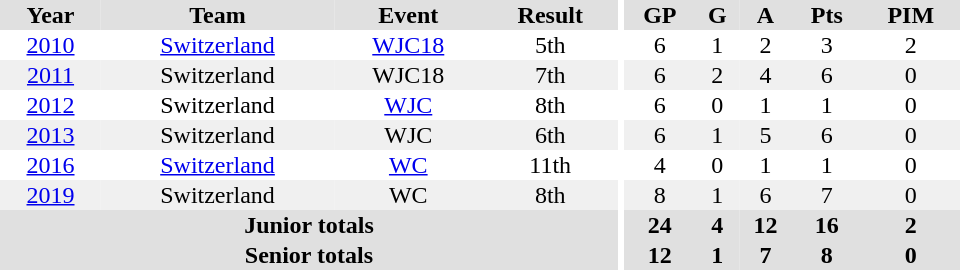<table border="0" cellpadding="1" cellspacing="0" ID="Table3" style="text-align:center; width:40em">
<tr ALIGN="center" bgcolor="#e0e0e0">
<th>Year</th>
<th>Team</th>
<th>Event</th>
<th>Result</th>
<th rowspan="99" bgcolor="#ffffff"></th>
<th>GP</th>
<th>G</th>
<th>A</th>
<th>Pts</th>
<th>PIM</th>
</tr>
<tr>
<td><a href='#'>2010</a></td>
<td><a href='#'>Switzerland</a></td>
<td><a href='#'>WJC18</a></td>
<td>5th</td>
<td>6</td>
<td>1</td>
<td>2</td>
<td>3</td>
<td>2</td>
</tr>
<tr bgcolor="#f0f0f0">
<td><a href='#'>2011</a></td>
<td>Switzerland</td>
<td>WJC18</td>
<td>7th</td>
<td>6</td>
<td>2</td>
<td>4</td>
<td>6</td>
<td>0</td>
</tr>
<tr>
<td><a href='#'>2012</a></td>
<td>Switzerland</td>
<td><a href='#'>WJC</a></td>
<td>8th</td>
<td>6</td>
<td>0</td>
<td>1</td>
<td>1</td>
<td>0</td>
</tr>
<tr bgcolor="#f0f0f0">
<td><a href='#'>2013</a></td>
<td>Switzerland</td>
<td>WJC</td>
<td>6th</td>
<td>6</td>
<td>1</td>
<td>5</td>
<td>6</td>
<td>0</td>
</tr>
<tr>
<td><a href='#'>2016</a></td>
<td><a href='#'>Switzerland</a></td>
<td><a href='#'>WC</a></td>
<td>11th</td>
<td>4</td>
<td>0</td>
<td>1</td>
<td>1</td>
<td>0</td>
</tr>
<tr bgcolor="#f0f0f0">
<td><a href='#'>2019</a></td>
<td>Switzerland</td>
<td>WC</td>
<td>8th</td>
<td>8</td>
<td>1</td>
<td>6</td>
<td>7</td>
<td>0</td>
</tr>
<tr bgcolor="#e0e0e0">
<th colspan="4">Junior totals</th>
<th>24</th>
<th>4</th>
<th>12</th>
<th>16</th>
<th>2</th>
</tr>
<tr bgcolor="#e0e0e0">
<th colspan="4">Senior totals</th>
<th>12</th>
<th>1</th>
<th>7</th>
<th>8</th>
<th>0</th>
</tr>
</table>
